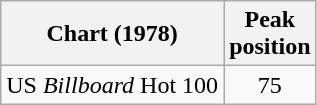<table class="wikitable">
<tr>
<th>Chart (1978)</th>
<th>Peak<br>position</th>
</tr>
<tr>
<td>US <em>Billboard</em> Hot 100</td>
<td align="center">75</td>
</tr>
</table>
